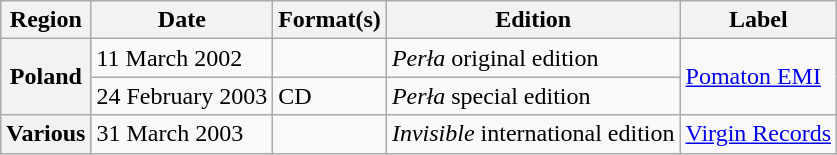<table class="wikitable plainrowheaders">
<tr>
<th scope="col">Region</th>
<th scope="col">Date</th>
<th scope="col">Format(s)</th>
<th scope="col">Edition</th>
<th scope="col">Label</th>
</tr>
<tr>
<th scope="row" rowspan="2">Poland</th>
<td>11 March 2002</td>
<td></td>
<td><em>Perła</em> original edition</td>
<td rowspan="2"><a href='#'>Pomaton EMI</a></td>
</tr>
<tr>
<td>24 February 2003</td>
<td>CD</td>
<td><em>Perła</em> special edition</td>
</tr>
<tr>
<th scope="row">Various</th>
<td>31 March 2003</td>
<td></td>
<td><em>Invisible</em> international edition</td>
<td><a href='#'>Virgin Records</a></td>
</tr>
</table>
